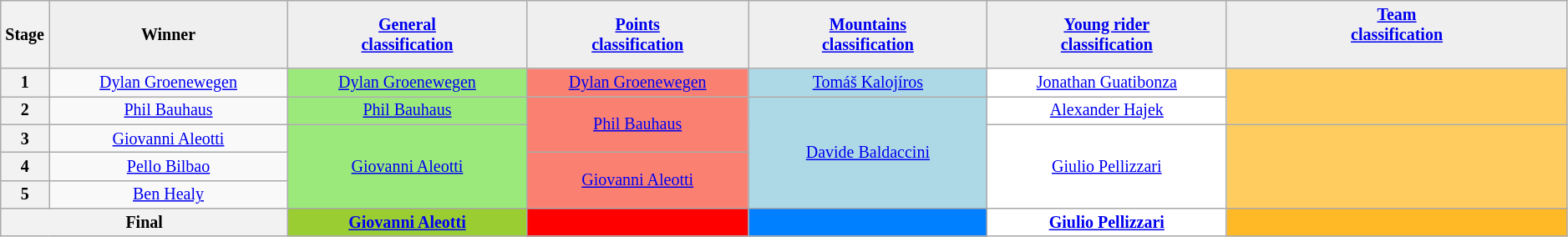<table class="wikitable" width="99%" style="text-align: center; font-size:smaller;">
<tr>
<th width="1%">Stage</th>
<th style="background:#efefef; width:14%;">Winner</th>
<th style="background:#efefef; width:14%;"><a href='#'>General<br>classification</a><br></th>
<th style="background:#efefef; width:13%;"><a href='#'>Points<br>classification</a><br></th>
<th style="background:#efefef; width:14%;"><a href='#'>Mountains<br>classification</a><br></th>
<th style="background:#efefef; width:14%;"><a href='#'>Young rider<br>classification</a><br></th>
<th style="background:#efefef; width:20%;"><a href='#'>Team<br>classification</a><br><br></th>
</tr>
<tr>
<th>1</th>
<td><a href='#'>Dylan Groenewegen</a></td>
<td style="background:#9CE97B;"><a href='#'>Dylan Groenewegen</a></td>
<td style="background:salmon;"><a href='#'>Dylan Groenewegen</a></td>
<td style="background:lightblue;"><a href='#'>Tomáš Kalojíros</a></td>
<td style="background:white;"><a href='#'>Jonathan Guatibonza</a></td>
<td style="background:#FFCD5F;" rowspan="2"></td>
</tr>
<tr>
<th>2</th>
<td><a href='#'>Phil Bauhaus</a></td>
<td style="background:#9CE97B;"><a href='#'>Phil Bauhaus</a></td>
<td style="background:salmon;" rowspan="2"><a href='#'>Phil Bauhaus</a></td>
<td style="background:lightblue;" rowspan="4"><a href='#'>Davide Baldaccini</a></td>
<td style="background:white;"><a href='#'>Alexander Hajek</a></td>
</tr>
<tr>
<th>3</th>
<td><a href='#'>Giovanni Aleotti</a></td>
<td style="background:#9CE97B;" rowspan="3"><a href='#'>Giovanni Aleotti</a></td>
<td style="background:white;" rowspan="3"><a href='#'>Giulio Pellizzari</a></td>
<td style="background:#FFCD5F;" rowspan="3"></td>
</tr>
<tr>
<th>4</th>
<td><a href='#'>Pello Bilbao</a></td>
<td style="background:salmon;" rowspan="2"><a href='#'>Giovanni Aleotti</a></td>
</tr>
<tr>
<th>5</th>
<td><a href='#'>Ben Healy</a></td>
</tr>
<tr>
<th colspan="2">Final</th>
<th style="background:#9ACD32;"><a href='#'>Giovanni Aleotti</a></th>
<th style="background:red;"></th>
<th style="background:#007FFF;"></th>
<th style="background:white;"><a href='#'>Giulio Pellizzari</a></th>
<th style="background:#FFB927;"></th>
</tr>
</table>
